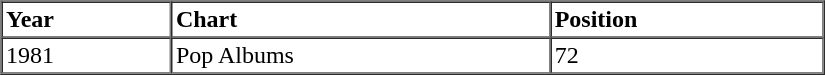<table border=1 cellspacing=0 cellpadding=2 width="550px">
<tr>
<th align="left">Year</th>
<th align="left">Chart</th>
<th align="left">Position</th>
</tr>
<tr>
<td align="left">1981</td>
<td align="left">Pop Albums</td>
<td align="left">72</td>
</tr>
<tr>
</tr>
</table>
